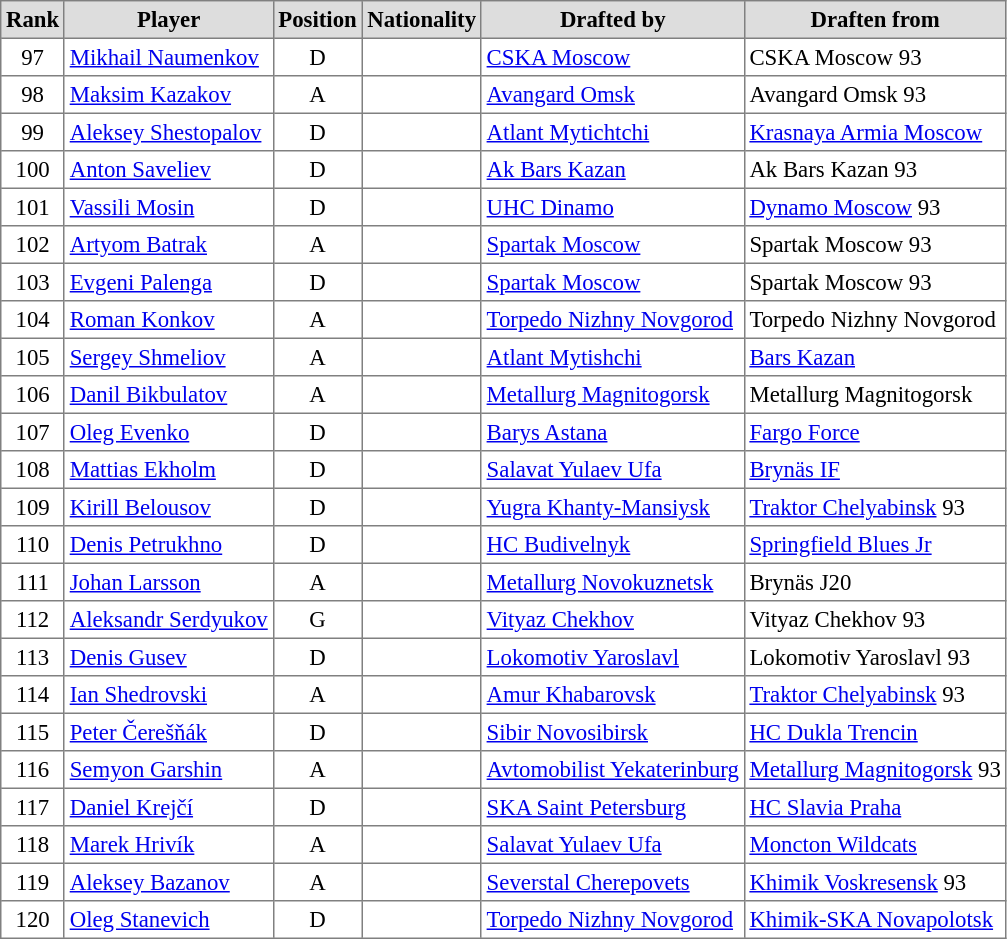<table cellpadding="3" cellspacing="0" border="1" style="font-size: 95%; text-align: left; border: gray solid 1px; border-collapse: collapse;">
<tr bgcolor="#dddddd" align="center">
<th>Rank</th>
<th>Player</th>
<th>Position</th>
<th>Nationality</th>
<th>Drafted by</th>
<th>Draften from</th>
</tr>
<tr>
<td align="center">97</td>
<td><a href='#'>Mikhail Naumenkov</a></td>
<td align="center">D</td>
<td></td>
<td><a href='#'>CSKA Moscow</a></td>
<td>CSKA Moscow 93</td>
</tr>
<tr>
<td align="center">98</td>
<td><a href='#'>Maksim Kazakov</a></td>
<td align="center">A</td>
<td></td>
<td><a href='#'>Avangard Omsk</a></td>
<td>Avangard Omsk 93</td>
</tr>
<tr>
<td align="center">99</td>
<td><a href='#'>Aleksey Shestopalov</a></td>
<td align="center">D</td>
<td></td>
<td><a href='#'>Atlant Mytichtchi</a></td>
<td><a href='#'>Krasnaya Armia Moscow</a></td>
</tr>
<tr>
<td align="center">100</td>
<td><a href='#'>Anton Saveliev</a></td>
<td align="center">D</td>
<td></td>
<td><a href='#'>Ak Bars Kazan</a></td>
<td>Ak Bars Kazan 93</td>
</tr>
<tr>
<td align="center">101</td>
<td><a href='#'>Vassili Mosin</a></td>
<td align="center">D</td>
<td></td>
<td><a href='#'>UHC Dinamo</a></td>
<td><a href='#'>Dynamo Moscow</a> 93</td>
</tr>
<tr>
<td align="center">102</td>
<td><a href='#'>Artyom Batrak</a></td>
<td align="center">A</td>
<td></td>
<td><a href='#'>Spartak Moscow</a></td>
<td>Spartak Moscow 93</td>
</tr>
<tr>
<td align="center">103</td>
<td><a href='#'>Evgeni Palenga</a></td>
<td align="center">D</td>
<td></td>
<td><a href='#'>Spartak Moscow</a></td>
<td>Spartak Moscow 93</td>
</tr>
<tr>
<td align="center">104</td>
<td><a href='#'>Roman Konkov</a></td>
<td align="center">A</td>
<td></td>
<td><a href='#'>Torpedo Nizhny Novgorod</a></td>
<td>Torpedo Nizhny Novgorod</td>
</tr>
<tr>
<td align="center">105</td>
<td><a href='#'>Sergey Shmeliov</a></td>
<td align="center">A</td>
<td></td>
<td><a href='#'>Atlant Mytishchi</a></td>
<td><a href='#'>Bars Kazan</a></td>
</tr>
<tr>
<td align="center">106</td>
<td><a href='#'>Danil Bikbulatov</a></td>
<td align="center">A</td>
<td></td>
<td><a href='#'>Metallurg Magnitogorsk</a></td>
<td>Metallurg Magnitogorsk</td>
</tr>
<tr>
<td align="center">107</td>
<td><a href='#'>Oleg Evenko</a></td>
<td align="center">D</td>
<td></td>
<td><a href='#'>Barys Astana</a></td>
<td><a href='#'>Fargo Force</a></td>
</tr>
<tr>
<td align="center">108</td>
<td><a href='#'>Mattias Ekholm</a></td>
<td align="center">D</td>
<td></td>
<td><a href='#'>Salavat Yulaev Ufa</a></td>
<td><a href='#'>Brynäs IF</a></td>
</tr>
<tr>
<td align="center">109</td>
<td><a href='#'>Kirill Belousov</a></td>
<td align="center">D</td>
<td></td>
<td><a href='#'>Yugra Khanty-Mansiysk</a></td>
<td><a href='#'>Traktor Chelyabinsk</a> 93</td>
</tr>
<tr>
<td align="center">110</td>
<td><a href='#'>Denis Petrukhno</a></td>
<td align="center">D</td>
<td></td>
<td><a href='#'>HC Budivelnyk</a></td>
<td><a href='#'>Springfield Blues Jr</a></td>
</tr>
<tr>
<td align="center">111</td>
<td><a href='#'>Johan Larsson</a></td>
<td align="center">A</td>
<td></td>
<td><a href='#'>Metallurg Novokuznetsk</a></td>
<td>Brynäs J20</td>
</tr>
<tr>
<td align="center">112</td>
<td><a href='#'>Aleksandr Serdyukov</a></td>
<td align="center">G</td>
<td></td>
<td><a href='#'>Vityaz Chekhov</a></td>
<td>Vityaz Chekhov 93</td>
</tr>
<tr>
<td align="center">113</td>
<td><a href='#'>Denis Gusev</a></td>
<td align="center">D</td>
<td></td>
<td><a href='#'>Lokomotiv Yaroslavl</a></td>
<td>Lokomotiv Yaroslavl 93</td>
</tr>
<tr>
<td align="center">114</td>
<td><a href='#'>Ian Shedrovski</a></td>
<td align="center">A</td>
<td></td>
<td><a href='#'>Amur Khabarovsk</a></td>
<td><a href='#'>Traktor Chelyabinsk</a> 93</td>
</tr>
<tr>
<td align="center">115</td>
<td><a href='#'>Peter Čerešňák</a></td>
<td align="center">D</td>
<td></td>
<td><a href='#'>Sibir Novosibirsk</a></td>
<td><a href='#'>HC Dukla Trencin</a></td>
</tr>
<tr>
<td align="center">116</td>
<td><a href='#'>Semyon Garshin</a></td>
<td align="center">A</td>
<td></td>
<td><a href='#'>Avtomobilist Yekaterinburg</a></td>
<td><a href='#'>Metallurg Magnitogorsk</a> 93</td>
</tr>
<tr>
<td align="center">117</td>
<td><a href='#'>Daniel Krejčí</a></td>
<td align="center">D</td>
<td></td>
<td><a href='#'>SKA Saint Petersburg</a></td>
<td><a href='#'>HC Slavia Praha</a></td>
</tr>
<tr>
<td align="center">118</td>
<td><a href='#'>Marek Hrivík</a></td>
<td align="center">A</td>
<td></td>
<td><a href='#'>Salavat Yulaev Ufa</a></td>
<td><a href='#'>Moncton Wildcats</a></td>
</tr>
<tr>
<td align="center">119</td>
<td><a href='#'>Aleksey Bazanov</a></td>
<td align="center">A</td>
<td></td>
<td><a href='#'>Severstal Cherepovets</a></td>
<td><a href='#'>Khimik Voskresensk</a> 93</td>
</tr>
<tr>
<td align="center">120</td>
<td><a href='#'>Oleg Stanevich</a></td>
<td align="center">D</td>
<td></td>
<td><a href='#'>Torpedo Nizhny Novgorod</a></td>
<td><a href='#'>Khimik-SKA Novapolotsk</a></td>
</tr>
</table>
